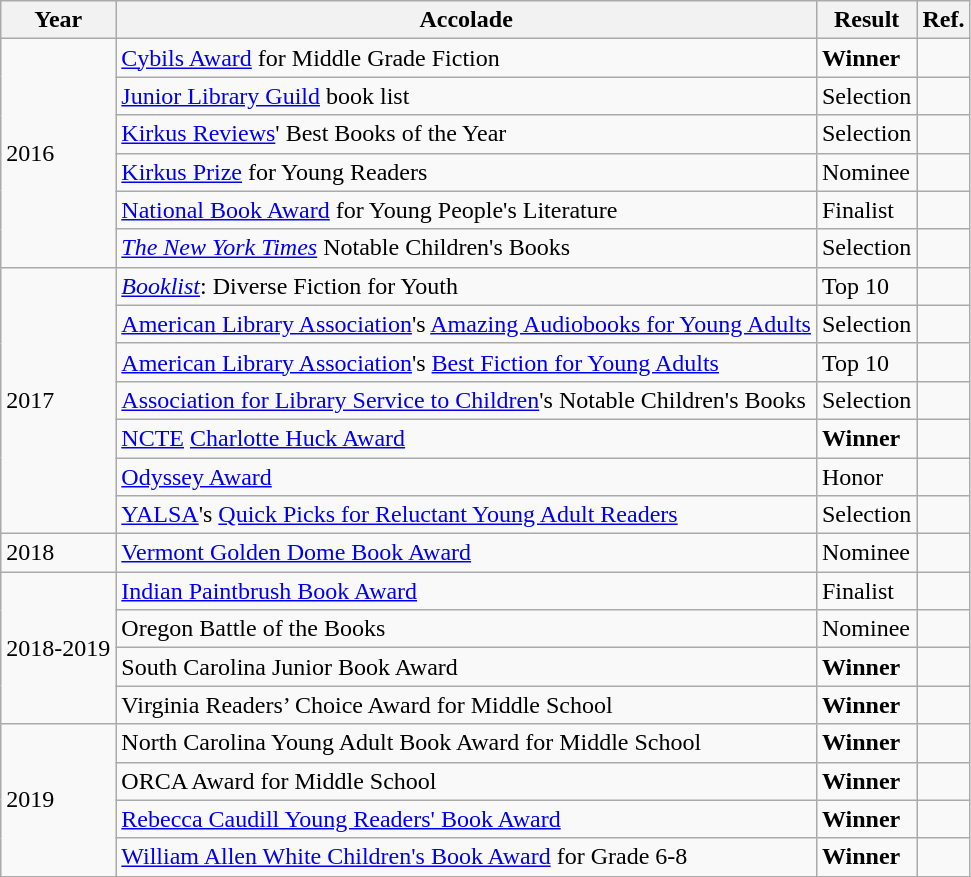<table class="wikitable">
<tr>
<th>Year</th>
<th>Accolade</th>
<th>Result</th>
<th>Ref.</th>
</tr>
<tr>
<td rowspan="6">2016</td>
<td><a href='#'>Cybils Award</a> for Middle Grade Fiction</td>
<td><strong>Winner</strong></td>
<td></td>
</tr>
<tr>
<td><a href='#'>Junior Library Guild</a> book list</td>
<td>Selection</td>
<td></td>
</tr>
<tr>
<td><a href='#'>Kirkus Reviews</a>' Best Books of the Year</td>
<td>Selection</td>
<td></td>
</tr>
<tr>
<td><a href='#'>Kirkus Prize</a> for Young Readers</td>
<td>Nominee</td>
<td></td>
</tr>
<tr>
<td><a href='#'>National Book Award</a> for Young People's Literature</td>
<td>Finalist</td>
<td></td>
</tr>
<tr>
<td><em><a href='#'>The New York Times</a></em> Notable Children's Books</td>
<td>Selection</td>
<td></td>
</tr>
<tr>
<td rowspan="7">2017</td>
<td><em><a href='#'>Booklist</a></em>: Diverse Fiction for Youth</td>
<td>Top 10</td>
<td></td>
</tr>
<tr>
<td><a href='#'>American Library Association</a>'s <a href='#'>Amazing Audiobooks for Young Adults</a></td>
<td>Selection</td>
<td></td>
</tr>
<tr>
<td><a href='#'>American Library Association</a>'s <a href='#'>Best Fiction for Young Adults</a></td>
<td>Top 10</td>
<td></td>
</tr>
<tr>
<td><a href='#'>Association for Library Service to Children</a>'s Notable Children's Books</td>
<td>Selection</td>
<td></td>
</tr>
<tr>
<td><a href='#'>NCTE</a> <a href='#'>Charlotte Huck Award</a></td>
<td><strong>Winner</strong></td>
<td></td>
</tr>
<tr>
<td><a href='#'>Odyssey Award</a></td>
<td>Honor</td>
<td></td>
</tr>
<tr>
<td><a href='#'>YALSA</a>'s <a href='#'>Quick Picks for Reluctant Young Adult Readers</a></td>
<td>Selection</td>
<td></td>
</tr>
<tr>
<td>2018</td>
<td><a href='#'>Vermont Golden Dome Book Award</a></td>
<td>Nominee</td>
<td></td>
</tr>
<tr>
<td rowspan="4">2018-2019</td>
<td><a href='#'>Indian Paintbrush Book Award</a></td>
<td>Finalist</td>
<td></td>
</tr>
<tr>
<td>Oregon Battle of the Books</td>
<td>Nominee</td>
<td></td>
</tr>
<tr>
<td>South Carolina Junior Book Award</td>
<td><strong>Winner</strong></td>
<td></td>
</tr>
<tr>
<td>Virginia Readers’ Choice Award for Middle School</td>
<td><strong>Winner</strong></td>
<td></td>
</tr>
<tr>
<td rowspan="4">2019</td>
<td>North Carolina Young Adult Book Award for Middle School</td>
<td><strong>Winner</strong></td>
<td></td>
</tr>
<tr>
<td>ORCA Award for Middle School</td>
<td><strong>Winner</strong></td>
<td></td>
</tr>
<tr>
<td><a href='#'>Rebecca Caudill Young Readers' Book Award</a></td>
<td><strong>Winner</strong></td>
<td></td>
</tr>
<tr>
<td><a href='#'>William Allen White Children's Book Award</a> for Grade 6-8</td>
<td><strong>Winner</strong></td>
<td></td>
</tr>
</table>
